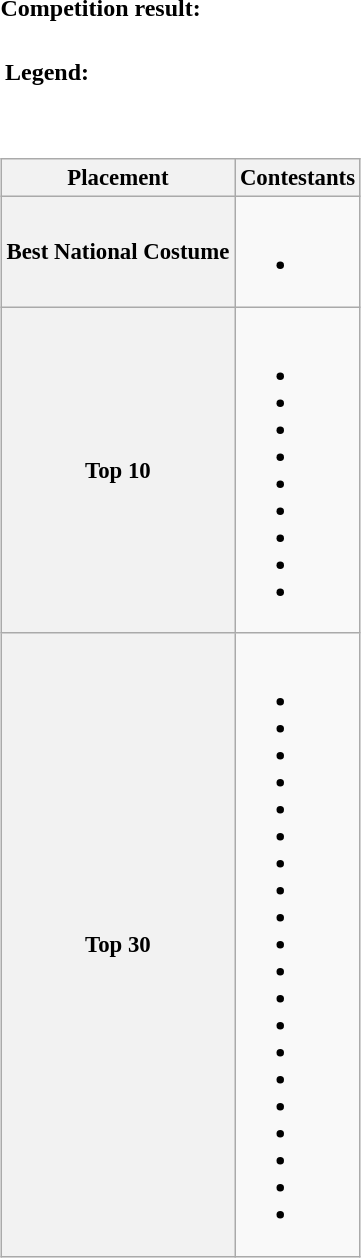<table>
<tr>
<td colspan=2><strong>Competition result:</strong></td>
</tr>
<tr>
<td><br><table>
<tr>
<td colspan=2><strong>Legend:</strong></td>
</tr>
<tr>
<td></td>
</tr>
<tr>
<td></td>
</tr>
</table>
</td>
</tr>
<tr>
<td><br><table class="wikitable" style="font-size: 95%;">
<tr>
<th>Placement</th>
<th>Contestants</th>
</tr>
<tr>
<th>Best National Costume</th>
<td><br><ul><li></li></ul></td>
</tr>
<tr>
<th>Top 10</th>
<td><br><ul><li></li><li></li><li></li><li></li><li></li><li></li><li></li><li></li><li></li></ul></td>
</tr>
<tr>
<th>Top 30</th>
<td><br><ul><li></li><li></li><li></li><li></li><li></li><li></li><li></li><li></li><li></li><li></li><li></li><li></li><li></li><li></li><li></li><li></li><li></li><li></li><li></li><li></li></ul></td>
</tr>
</table>
</td>
</tr>
</table>
